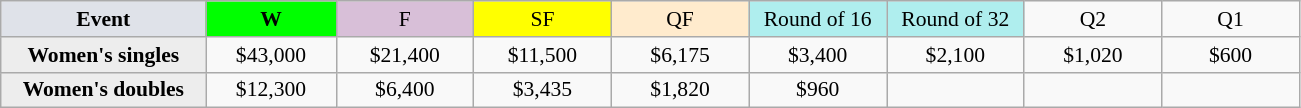<table class=wikitable style=font-size:90%;text-align:center>
<tr>
<td width=130 bgcolor=dfe2e9><strong>Event</strong></td>
<td width=80 bgcolor=lime><strong>W</strong></td>
<td width=85 bgcolor=thistle>F</td>
<td width=85 bgcolor=ffff00>SF</td>
<td width=85 bgcolor=ffebcd>QF</td>
<td width=85 bgcolor=afeeee>Round of 16</td>
<td width=85 bgcolor=afeeee>Round of 32</td>
<td width=85>Q2</td>
<td width=85>Q1</td>
</tr>
<tr>
<th style=background:#ededed>Women's singles</th>
<td>$43,000</td>
<td>$21,400</td>
<td>$11,500</td>
<td>$6,175</td>
<td>$3,400</td>
<td>$2,100</td>
<td>$1,020</td>
<td>$600</td>
</tr>
<tr>
<th style=background:#ededed>Women's doubles</th>
<td>$12,300</td>
<td>$6,400</td>
<td>$3,435</td>
<td>$1,820</td>
<td>$960</td>
<td></td>
<td></td>
<td></td>
</tr>
</table>
